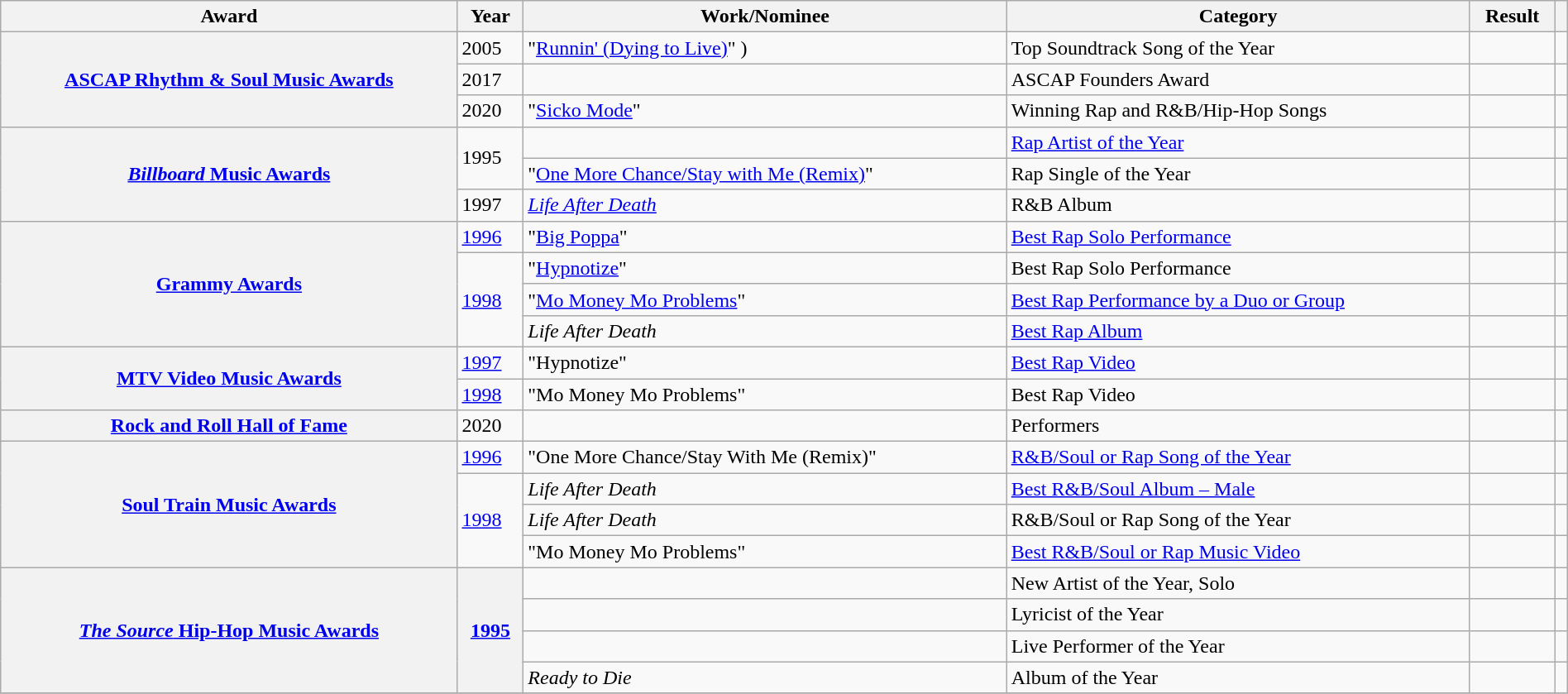<table class="wikitable sortable plainrowheaders" style="width: 100%;"">
<tr>
<th scope="col">Award</th>
<th scope="col">Year</th>
<th scope="col">Work/Nominee</th>
<th scope="col">Category</th>
<th scope="col">Result</th>
<th scope="col" class="unsortable"></th>
</tr>
<tr>
<th rowspan="3" scope="row"><a href='#'>ASCAP Rhythm & Soul Music Awards</a></th>
<td>2005</td>
<td>"<a href='#'>Runnin' (Dying to Live)</a>"  )</td>
<td>Top Soundtrack Song of the Year</td>
<td></td>
<td style="text-align:center"></td>
</tr>
<tr>
<td>2017</td>
<td></td>
<td>ASCAP Founders Award</td>
<td></td>
<td style="text-align:center"></td>
</tr>
<tr>
<td>2020</td>
<td>"<a href='#'>Sicko Mode</a>"</td>
<td>Winning Rap and R&B/Hip-Hop Songs</td>
<td></td>
<td style="text-align:center"></td>
</tr>
<tr>
<th rowspan="3" scope="row"><a href='#'><em>Billboard</em> Music Awards</a></th>
<td rowspan="2" scope="row">1995</td>
<td></td>
<td><a href='#'>Rap Artist of the Year</a></td>
<td></td>
<td style="text-align:center"></td>
</tr>
<tr>
<td>"<a href='#'>One More Chance/Stay with Me (Remix)</a>" </td>
<td>Rap Single of the Year</td>
<td></td>
<td style="text-align:center"></td>
</tr>
<tr>
<td>1997</td>
<td><em><a href='#'>Life After Death</a></em></td>
<td>R&B Album</td>
<td></td>
<td style="text-align:center"></td>
</tr>
<tr>
<th rowspan="4" scope="row"><a href='#'>Grammy Awards</a></th>
<td><a href='#'>1996</a></td>
<td>"<a href='#'>Big Poppa</a>"</td>
<td><a href='#'>Best Rap Solo Performance</a></td>
<td></td>
<td style="text-align:center"></td>
</tr>
<tr>
<td rowspan="3" scope="row"><a href='#'>1998</a></td>
<td>"<a href='#'>Hypnotize</a>"</td>
<td>Best Rap Solo Performance</td>
<td></td>
<td style="text-align:center"></td>
</tr>
<tr>
<td>"<a href='#'>Mo Money Mo Problems</a>"</td>
<td><a href='#'>Best Rap Performance by a Duo or Group</a> </td>
<td></td>
<td style="text-align:center"></td>
</tr>
<tr>
<td><em>Life After Death</em></td>
<td><a href='#'>Best Rap Album</a></td>
<td></td>
<td style="text-align:center"></td>
</tr>
<tr>
<th rowspan="2" scope="row"><a href='#'>MTV Video Music Awards</a></th>
<td><a href='#'>1997</a></td>
<td>"Hypnotize"</td>
<td><a href='#'>Best Rap Video</a></td>
<td></td>
<td style="text-align:center"></td>
</tr>
<tr>
<td><a href='#'>1998</a></td>
<td>"Mo Money Mo Problems"</td>
<td>Best Rap Video </td>
<td></td>
<td style="text-align:center"></td>
</tr>
<tr>
<th scope="row"><a href='#'>Rock and Roll Hall of Fame</a></th>
<td>2020</td>
<td></td>
<td>Performers</td>
<td></td>
<td style="text-align:center"></td>
</tr>
<tr>
<th rowspan="4" scope="row"><a href='#'>Soul Train Music Awards</a></th>
<td><a href='#'>1996</a></td>
<td>"One More Chance/Stay With Me (Remix)" </td>
<td><a href='#'>R&B/Soul or Rap Song of the Year</a></td>
<td></td>
<td style="text-align:center"></td>
</tr>
<tr>
<td rowspan="3" scope="row"><a href='#'>1998</a></td>
<td><em>Life After Death</em></td>
<td><a href='#'>Best R&B/Soul Album – Male</a></td>
<td></td>
<td style="text-align:center"></td>
</tr>
<tr>
<td><em>Life After Death</em></td>
<td>R&B/Soul or Rap Song of the Year</td>
<td></td>
<td style="text-align:center"></td>
</tr>
<tr>
<td>"Mo Money Mo Problems" </td>
<td><a href='#'>Best R&B/Soul or Rap Music Video</a></td>
<td></td>
<td style="text-align:center"></td>
</tr>
<tr>
<th rowspan="4" scope="row"><a href='#'><em>The Source</em> Hip-Hop Music Awards</a></th>
<th rowspan="4" scope="row"><a href='#'>1995</a></th>
<td></td>
<td>New Artist of the Year, Solo</td>
<td></td>
<td style="text-align:center"></td>
</tr>
<tr>
<td></td>
<td>Lyricist of the Year</td>
<td></td>
<td style="text-align:center"></td>
</tr>
<tr>
<td></td>
<td>Live Performer of the Year</td>
<td></td>
<td style="text-align:center"></td>
</tr>
<tr>
<td><em>Ready to Die</em></td>
<td>Album of the Year</td>
<td></td>
<td style="text-align:center"></td>
</tr>
<tr>
</tr>
</table>
